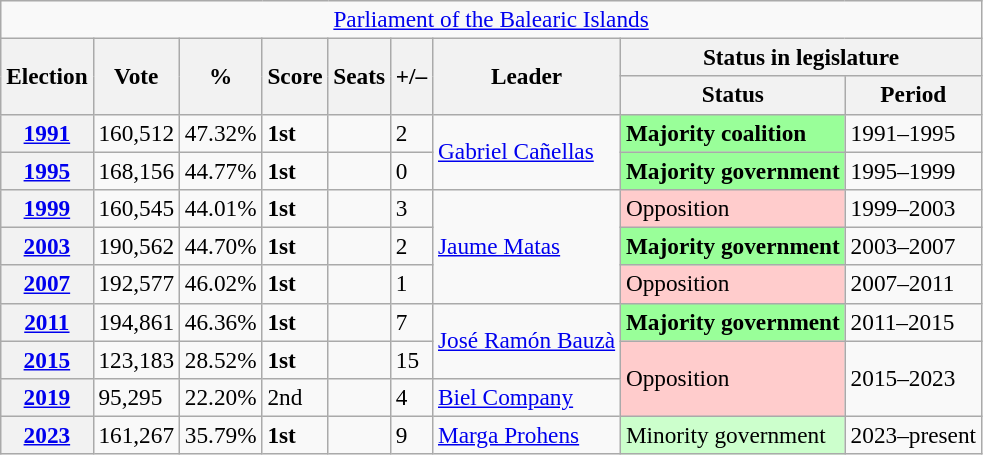<table class="wikitable" style="font-size:97%; text-align:left;">
<tr>
<td colspan="9" align="center"><a href='#'>Parliament of the Balearic Islands</a></td>
</tr>
<tr>
<th rowspan="2">Election</th>
<th rowspan="2">Vote</th>
<th rowspan="2">%</th>
<th rowspan="2">Score</th>
<th rowspan="2">Seats</th>
<th rowspan="2">+/–</th>
<th rowspan="2">Leader</th>
<th colspan="2">Status in legislature</th>
</tr>
<tr>
<th>Status</th>
<th>Period</th>
</tr>
<tr>
<th><a href='#'>1991</a></th>
<td>160,512</td>
<td>47.32%</td>
<td><strong>1st</strong></td>
<td></td>
<td>2</td>
<td rowspan="2"><a href='#'>Gabriel Cañellas</a></td>
<td style="background-color:#9f9;"><strong>Majority coalition</strong> </td>
<td>1991–1995</td>
</tr>
<tr>
<th><a href='#'>1995</a></th>
<td>168,156</td>
<td>44.77%</td>
<td><strong>1st</strong></td>
<td></td>
<td>0</td>
<td style="background-color:#9f9;"><strong>Majority government</strong></td>
<td>1995–1999</td>
</tr>
<tr>
<th><a href='#'>1999</a></th>
<td>160,545</td>
<td>44.01%</td>
<td><strong>1st</strong></td>
<td></td>
<td>3</td>
<td rowspan="3"><a href='#'>Jaume Matas</a></td>
<td style="background-color:#fcc;">Opposition</td>
<td>1999–2003</td>
</tr>
<tr>
<th><a href='#'>2003</a></th>
<td>190,562</td>
<td>44.70%</td>
<td><strong>1st</strong></td>
<td></td>
<td>2</td>
<td style="background-color:#9f9;"><strong>Majority government</strong></td>
<td>2003–2007</td>
</tr>
<tr>
<th><a href='#'>2007</a></th>
<td>192,577</td>
<td>46.02%</td>
<td><strong>1st</strong></td>
<td></td>
<td>1</td>
<td style="background-color:#fcc;">Opposition</td>
<td>2007–2011</td>
</tr>
<tr>
<th><a href='#'>2011</a></th>
<td>194,861</td>
<td>46.36%</td>
<td><strong>1st</strong></td>
<td></td>
<td>7</td>
<td rowspan="2"><a href='#'>José Ramón Bauzà</a></td>
<td style="background-color:#9f9;"><strong>Majority government</strong></td>
<td>2011–2015</td>
</tr>
<tr>
<th><a href='#'>2015</a></th>
<td>123,183</td>
<td>28.52%</td>
<td><strong>1st</strong></td>
<td></td>
<td>15</td>
<td rowspan="2" style="background-color:#fcc;">Opposition</td>
<td rowspan="2">2015–2023</td>
</tr>
<tr>
<th><a href='#'>2019</a></th>
<td>95,295</td>
<td>22.20%</td>
<td>2nd</td>
<td></td>
<td>4</td>
<td><a href='#'>Biel Company</a></td>
</tr>
<tr>
<th><a href='#'>2023</a></th>
<td>161,267</td>
<td>35.79%</td>
<td><strong>1st</strong></td>
<td></td>
<td>9</td>
<td><a href='#'>Marga Prohens</a></td>
<td style="background-color:#cfc;">Minority government</td>
<td>2023–present</td>
</tr>
</table>
